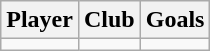<table class="wikitable">
<tr>
<th>Player</th>
<th>Club</th>
<th>Goals</th>
</tr>
<tr>
<td></td>
<td></td>
<td align=center></td>
</tr>
</table>
